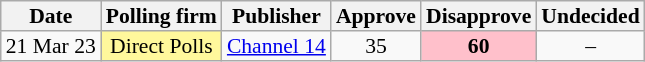<table class="wikitable sortable" style="text-align:center; font-size:90%; line-height:13px">
<tr>
<th>Date</th>
<th>Polling firm</th>
<th>Publisher</th>
<th>Approve</th>
<th>Disapprove</th>
<th>Undecided</th>
</tr>
<tr>
<td data-sort-value=2023-03-21>21 Mar 23</td>
<td style=background:#fff89c>Direct Polls</td>
<td><a href='#'>Channel 14</a></td>
<td>35</td>
<td style=background:pink><strong>60</strong></td>
<td>–</td>
</tr>
</table>
